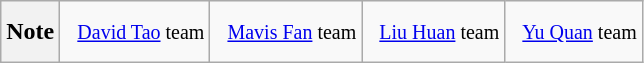<table class="wikitable" style="height:2.6em;">
<tr>
<th>Note</th>
<td><span> </span> <small><a href='#'>David Tao</a> team</small></td>
<td><span> </span> <small><a href='#'>Mavis Fan</a> team</small></td>
<td><span> </span> <small><a href='#'>Liu Huan</a> team</small></td>
<td><span> </span> <small><a href='#'>Yu Quan</a> team</small></td>
</tr>
</table>
